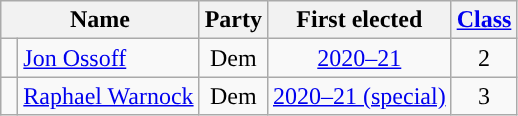<table class=wikitable>
<tr>
<th colspan=2 align=center>Name</th>
<th align=center valign=bottom>Party</th>
<th valign=bottom align=center>First elected</th>
<th valign=bottom align=center><a href='#'>Class</a></th>
</tr>
<tr>
<td style="background-color:"> </td>
<td><a href='#'>Jon Ossoff</a></td>
<td style="text-align:center;">Dem</td>
<td style="text-align:center;"><a href='#'>2020–21</a></td>
<td style="text-align:center;">2</td>
</tr>
<tr>
<td style="background-color:"> </td>
<td><a href='#'>Raphael Warnock</a></td>
<td style="text-align:center;">Dem</td>
<td style="text-align:center;"><a href='#'>2020–21 (special)</a></td>
<td style="text-align:center;">3</td>
</tr>
</table>
